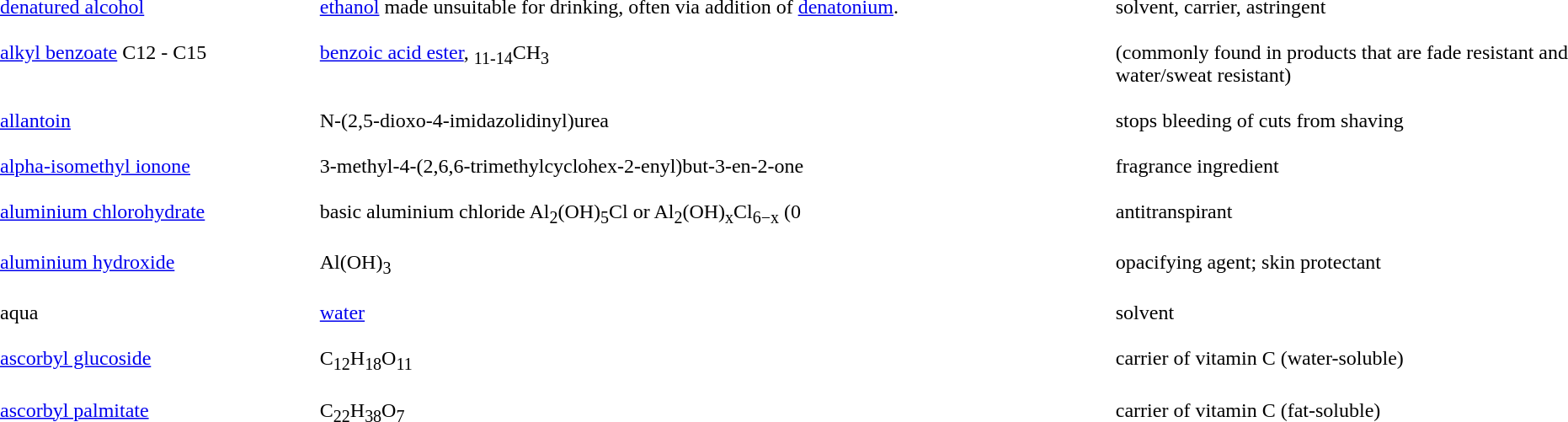<table cellpadding="8">
<tr valign="top">
<td width="20%"><a href='#'>denatured alcohol</a></td>
<td width="50%"><a href='#'>ethanol</a> made unsuitable for drinking, often via addition of <a href='#'>denatonium</a>.</td>
<td width="30%">solvent, carrier, astringent</td>
</tr>
<tr valign="top">
<td><a href='#'>alkyl benzoate</a> C12 - C15</td>
<td><a href='#'>benzoic acid ester</a>, <sub>11-14</sub>CH<sub>3</sub></td>
<td>(commonly found in products that are fade resistant and water/sweat resistant)</td>
</tr>
<tr valign="top">
<td><a href='#'>allantoin</a></td>
<td>  N-(2,5-dioxo-4-imidazolidinyl)urea</td>
<td>stops bleeding of cuts from shaving </td>
</tr>
<tr valign="top">
<td><a href='#'>alpha-isomethyl ionone</a></td>
<td>3-methyl-4-(2,6,6-trimethylcyclohex-2-enyl)but-3-en-2-one</td>
<td>fragrance ingredient</td>
</tr>
<tr valign="top">
<td><a href='#'>aluminium chlorohydrate</a></td>
<td>basic aluminium chloride Al<sub>2</sub>(OH)<sub>5</sub>Cl or Al<sub>2</sub>(OH)<sub>x</sub>Cl<sub>6−x</sub> (0<x<6)</td>
<td>antitranspirant</td>
</tr>
<tr valign="top">
<td><a href='#'>aluminium hydroxide</a></td>
<td>Al(OH)<sub>3</sub></td>
<td>opacifying agent; skin protectant</td>
</tr>
<tr valign="top">
<td>aqua</td>
<td><a href='#'>water</a></td>
<td>solvent</td>
</tr>
<tr valign="top">
<td><a href='#'>ascorbyl glucoside</a></td>
<td>C<sub>12</sub>H<sub>18</sub>O<sub>11</sub></td>
<td>carrier of vitamin C (water-soluble)</td>
</tr>
<tr valign="top">
<td><a href='#'>ascorbyl palmitate</a></td>
<td>C<sub>22</sub>H<sub>38</sub>O<sub>7</sub></td>
<td>carrier of vitamin C (fat-soluble)</td>
</tr>
</table>
